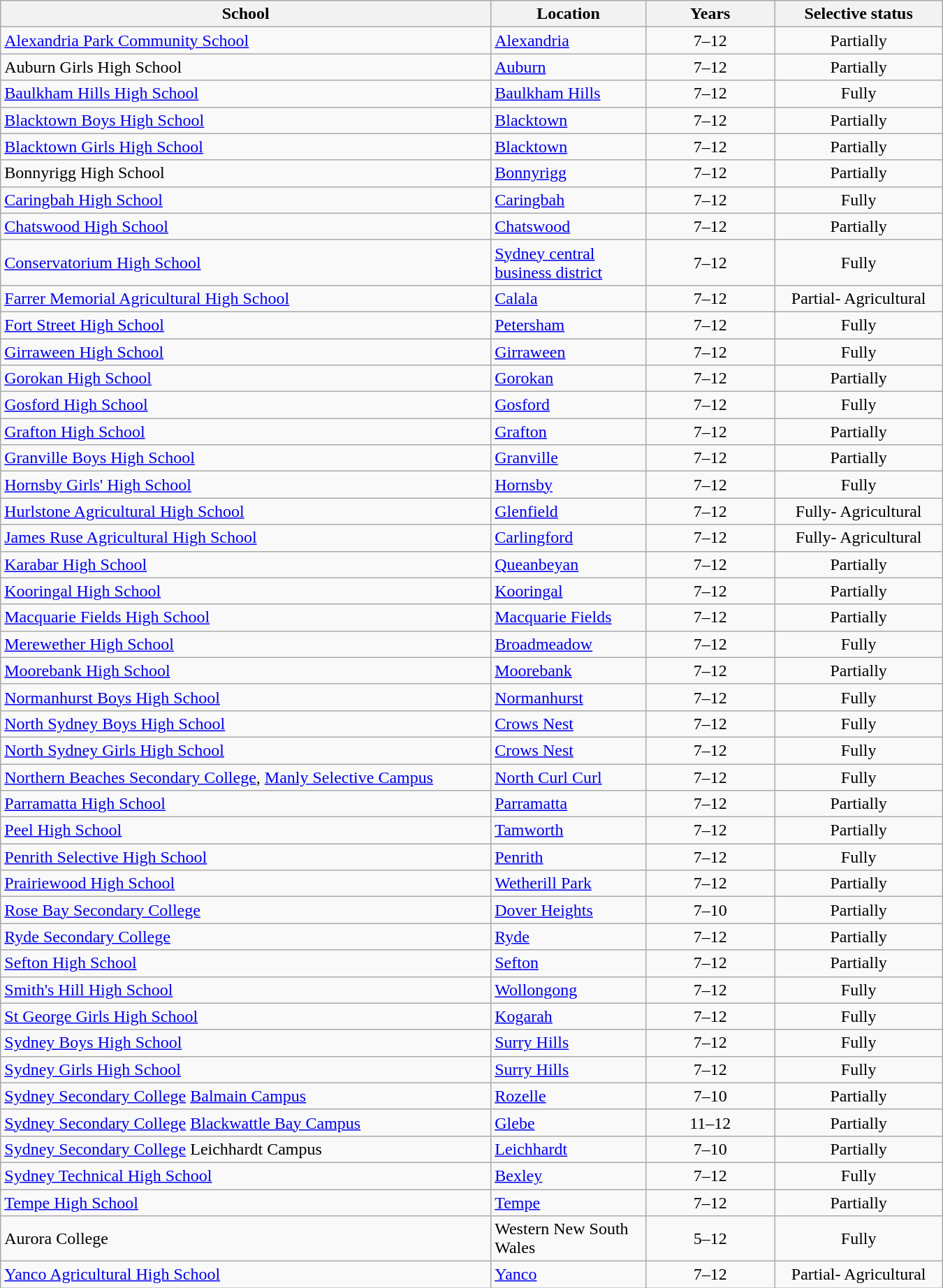<table class="wikitable sortable" width="900">
<tr bgcolor="#efefef" align="center">
<th width=38%>School</th>
<th width=12%>Location</th>
<th width=10%>Years</th>
<th width=13%>Selective status</th>
</tr>
<tr>
<td><a href='#'>Alexandria Park Community School</a></td>
<td><a href='#'>Alexandria</a></td>
<td align="center">7–12</td>
<td align="center">Partially</td>
</tr>
<tr>
<td>Auburn Girls High School</td>
<td><a href='#'>Auburn</a></td>
<td align="center">7–12</td>
<td align="center">Partially</td>
</tr>
<tr>
<td><a href='#'>Baulkham Hills High School</a></td>
<td><a href='#'>Baulkham Hills</a></td>
<td align="center">7–12</td>
<td align="center">Fully</td>
</tr>
<tr>
<td><a href='#'>Blacktown Boys High School</a></td>
<td><a href='#'>Blacktown</a></td>
<td align="center">7–12</td>
<td align="center">Partially</td>
</tr>
<tr>
<td><a href='#'>Blacktown Girls High School</a></td>
<td><a href='#'>Blacktown</a></td>
<td align="center">7–12</td>
<td align="center">Partially</td>
</tr>
<tr>
<td>Bonnyrigg High School</td>
<td><a href='#'>Bonnyrigg</a></td>
<td align="center">7–12</td>
<td align="center">Partially</td>
</tr>
<tr>
<td><a href='#'>Caringbah High School</a></td>
<td><a href='#'>Caringbah</a></td>
<td align="center">7–12</td>
<td align="center">Fully</td>
</tr>
<tr>
<td><a href='#'>Chatswood High School</a></td>
<td><a href='#'>Chatswood</a></td>
<td align="center">7–12</td>
<td align="center">Partially</td>
</tr>
<tr>
<td><a href='#'>Conservatorium High School</a></td>
<td><a href='#'>Sydney central business district</a></td>
<td align="center">7–12</td>
<td align="center">Fully</td>
</tr>
<tr>
<td><a href='#'>Farrer Memorial Agricultural High School</a></td>
<td><a href='#'>Calala</a></td>
<td align="center">7–12</td>
<td align="center">Partial- Agricultural</td>
</tr>
<tr>
<td><a href='#'>Fort Street High School</a></td>
<td><a href='#'>Petersham</a></td>
<td align="center">7–12</td>
<td align="center">Fully</td>
</tr>
<tr>
<td><a href='#'>Girraween High School</a></td>
<td><a href='#'>Girraween</a></td>
<td align="center">7–12</td>
<td align="center">Fully</td>
</tr>
<tr>
<td><a href='#'>Gorokan High School</a></td>
<td><a href='#'>Gorokan</a></td>
<td align="center">7–12</td>
<td align="center">Partially</td>
</tr>
<tr>
<td><a href='#'>Gosford High School</a></td>
<td><a href='#'>Gosford</a></td>
<td align="center">7–12</td>
<td align="center">Fully</td>
</tr>
<tr>
<td><a href='#'>Grafton High School</a></td>
<td><a href='#'>Grafton</a></td>
<td align="center">7–12</td>
<td align="center">Partially</td>
</tr>
<tr>
<td><a href='#'>Granville Boys High School</a></td>
<td><a href='#'>Granville</a></td>
<td align="center">7–12</td>
<td align="center">Partially</td>
</tr>
<tr>
<td><a href='#'>Hornsby Girls' High School</a></td>
<td><a href='#'>Hornsby</a></td>
<td align="center">7–12</td>
<td align="center">Fully</td>
</tr>
<tr>
<td><a href='#'>Hurlstone Agricultural High School</a></td>
<td><a href='#'>Glenfield</a></td>
<td align="center">7–12</td>
<td align="center">Fully- Agricultural</td>
</tr>
<tr>
<td><a href='#'>James Ruse Agricultural High School</a></td>
<td><a href='#'>Carlingford</a></td>
<td align="center">7–12</td>
<td align="center">Fully- Agricultural</td>
</tr>
<tr>
<td><a href='#'>Karabar High School</a></td>
<td><a href='#'>Queanbeyan</a></td>
<td align="center">7–12</td>
<td align="center">Partially</td>
</tr>
<tr>
<td><a href='#'>Kooringal High School</a></td>
<td><a href='#'>Kooringal</a></td>
<td align="center">7–12</td>
<td align="center">Partially</td>
</tr>
<tr>
<td><a href='#'>Macquarie Fields High School</a></td>
<td><a href='#'>Macquarie Fields</a></td>
<td align="center">7–12</td>
<td align="center">Partially</td>
</tr>
<tr>
<td><a href='#'>Merewether High School</a></td>
<td><a href='#'>Broadmeadow</a></td>
<td align="center">7–12</td>
<td align="center">Fully</td>
</tr>
<tr>
<td><a href='#'>Moorebank High School</a></td>
<td><a href='#'>Moorebank</a></td>
<td align="center">7–12</td>
<td align="center">Partially</td>
</tr>
<tr>
<td><a href='#'>Normanhurst Boys High School</a></td>
<td><a href='#'>Normanhurst</a></td>
<td align="center">7–12</td>
<td align="center">Fully</td>
</tr>
<tr>
<td><a href='#'>North Sydney Boys High School</a></td>
<td><a href='#'>Crows Nest</a></td>
<td align="center">7–12</td>
<td align="center">Fully</td>
</tr>
<tr>
<td><a href='#'>North Sydney Girls High School</a></td>
<td><a href='#'>Crows Nest</a></td>
<td align="center">7–12</td>
<td align="center">Fully</td>
</tr>
<tr>
<td><a href='#'>Northern Beaches Secondary College</a>, <a href='#'>Manly Selective Campus</a></td>
<td><a href='#'>North Curl Curl</a></td>
<td align="center">7–12</td>
<td align="center">Fully</td>
</tr>
<tr>
<td><a href='#'>Parramatta High School</a></td>
<td><a href='#'>Parramatta</a></td>
<td align="center">7–12</td>
<td align="center">Partially</td>
</tr>
<tr>
<td><a href='#'>Peel High School</a></td>
<td><a href='#'>Tamworth</a></td>
<td align="center">7–12</td>
<td align="center">Partially</td>
</tr>
<tr>
<td><a href='#'>Penrith Selective High School</a></td>
<td><a href='#'>Penrith</a></td>
<td align="center">7–12</td>
<td align="center">Fully</td>
</tr>
<tr>
<td><a href='#'>Prairiewood High School</a></td>
<td><a href='#'>Wetherill Park</a></td>
<td align="center">7–12</td>
<td align="center">Partially</td>
</tr>
<tr>
<td><a href='#'>Rose Bay Secondary College</a></td>
<td><a href='#'>Dover Heights</a></td>
<td align="center">7–10</td>
<td align="center">Partially</td>
</tr>
<tr>
<td><a href='#'>Ryde Secondary College</a></td>
<td><a href='#'>Ryde</a></td>
<td align="center">7–12</td>
<td align="center">Partially</td>
</tr>
<tr>
<td><a href='#'>Sefton High School</a></td>
<td><a href='#'>Sefton</a></td>
<td align="center">7–12</td>
<td align="center">Partially</td>
</tr>
<tr>
<td><a href='#'>Smith's Hill High School</a></td>
<td><a href='#'>Wollongong</a></td>
<td align="center">7–12</td>
<td align="center">Fully</td>
</tr>
<tr>
<td><a href='#'>St George Girls High School</a></td>
<td><a href='#'>Kogarah</a></td>
<td align="center">7–12</td>
<td align="center">Fully</td>
</tr>
<tr>
<td><a href='#'>Sydney Boys High School</a></td>
<td><a href='#'>Surry Hills</a></td>
<td align="center">7–12</td>
<td align="center">Fully</td>
</tr>
<tr>
<td><a href='#'>Sydney Girls High School</a></td>
<td><a href='#'>Surry Hills</a></td>
<td align="center">7–12</td>
<td align="center">Fully</td>
</tr>
<tr>
<td><a href='#'>Sydney Secondary College</a> <a href='#'>Balmain Campus</a></td>
<td><a href='#'>Rozelle</a></td>
<td align="center">7–10</td>
<td align="center">Partially</td>
</tr>
<tr>
<td><a href='#'>Sydney Secondary College</a> <a href='#'>Blackwattle Bay Campus</a></td>
<td><a href='#'>Glebe</a></td>
<td align="center">11–12</td>
<td align="center">Partially</td>
</tr>
<tr>
<td><a href='#'>Sydney Secondary College</a> Leichhardt Campus</td>
<td><a href='#'>Leichhardt</a></td>
<td align="center">7–10</td>
<td align="center">Partially</td>
</tr>
<tr>
<td><a href='#'>Sydney Technical High School</a></td>
<td><a href='#'>Bexley</a></td>
<td align="center">7–12</td>
<td align="center">Fully</td>
</tr>
<tr>
<td><a href='#'>Tempe High School</a></td>
<td><a href='#'>Tempe</a></td>
<td align="center">7–12</td>
<td align="center">Partially</td>
</tr>
<tr>
<td>Aurora College</td>
<td>Western New South Wales</td>
<td align="center">5–12</td>
<td align="center">Fully</td>
</tr>
<tr>
<td><a href='#'>Yanco Agricultural High School</a></td>
<td><a href='#'>Yanco</a></td>
<td align="center">7–12</td>
<td align="center">Partial- Agricultural</td>
</tr>
</table>
